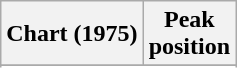<table class="wikitable sortable">
<tr>
<th align="left">Chart (1975)</th>
<th style="text-align:center;">Peak<br>position</th>
</tr>
<tr>
</tr>
<tr>
</tr>
<tr>
</tr>
<tr>
</tr>
<tr>
</tr>
<tr>
</tr>
<tr>
</tr>
</table>
